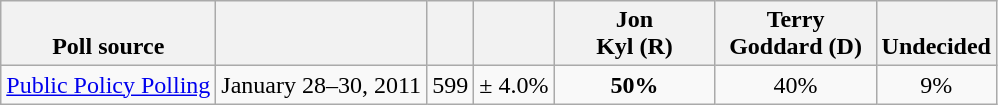<table class="wikitable" style="text-align:center">
<tr valign=bottom>
<th>Poll source</th>
<th></th>
<th></th>
<th></th>
<th style="width:100px;">Jon<br>Kyl (R)</th>
<th style="width:100px;">Terry<br>Goddard (D)</th>
<th>Undecided</th>
</tr>
<tr>
<td align=left><a href='#'>Public Policy Polling</a></td>
<td>January 28–30, 2011</td>
<td>599</td>
<td>± 4.0%</td>
<td><strong>50%</strong></td>
<td>40%</td>
<td>9%</td>
</tr>
</table>
